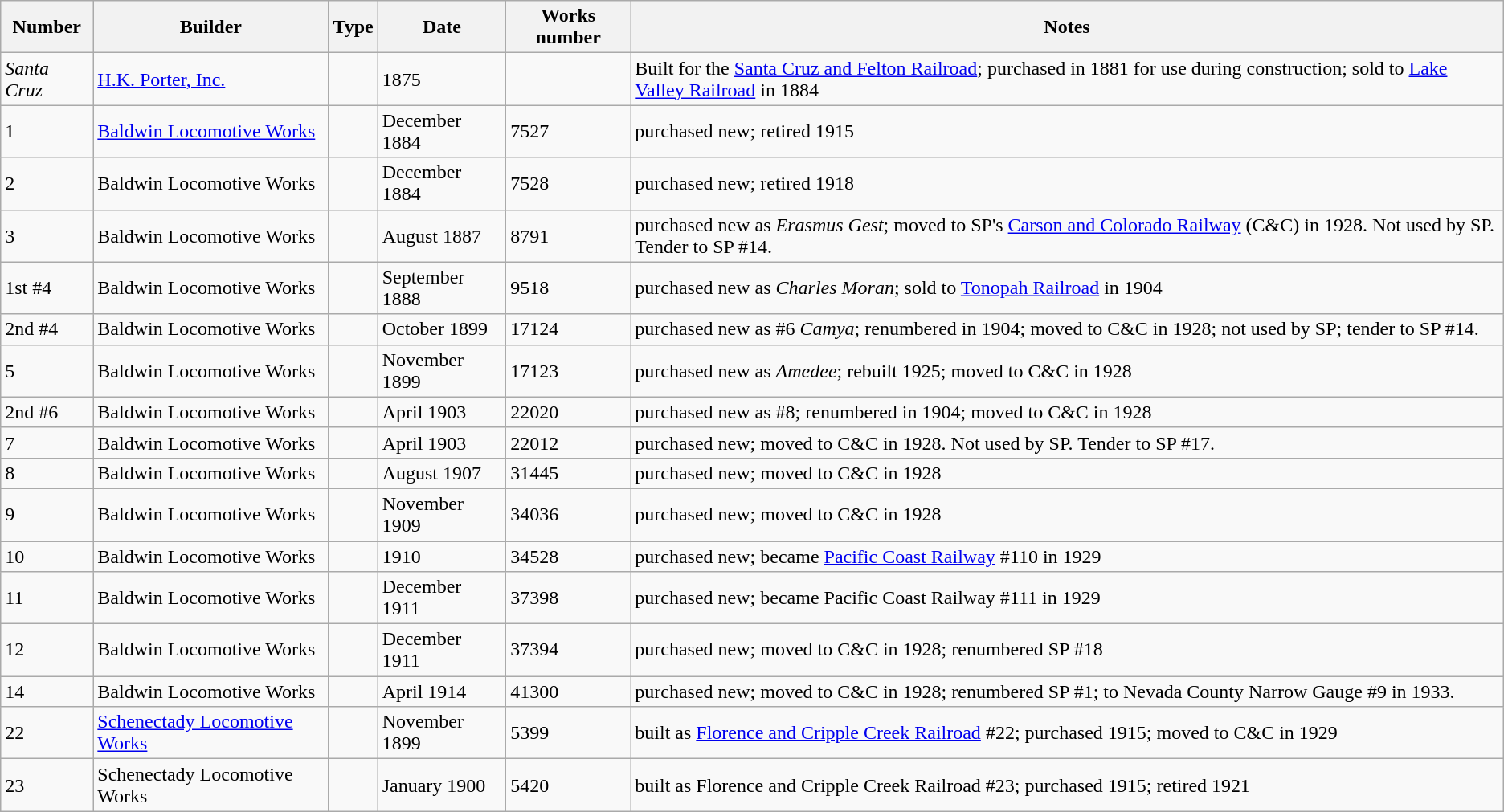<table class="wikitable">
<tr>
<th>Number</th>
<th>Builder</th>
<th>Type</th>
<th>Date</th>
<th>Works number</th>
<th>Notes</th>
</tr>
<tr>
<td><em>Santa Cruz</em></td>
<td><a href='#'>H.K. Porter, Inc.</a></td>
<td></td>
<td>1875</td>
<td></td>
<td>Built for the <a href='#'>Santa Cruz and Felton Railroad</a>; purchased in 1881 for use during construction; sold to <a href='#'>Lake Valley Railroad</a> in 1884</td>
</tr>
<tr>
<td>1</td>
<td><a href='#'>Baldwin Locomotive Works</a></td>
<td></td>
<td>December 1884</td>
<td>7527</td>
<td>purchased new; retired 1915</td>
</tr>
<tr>
<td>2</td>
<td>Baldwin Locomotive Works</td>
<td></td>
<td>December 1884</td>
<td>7528</td>
<td>purchased new; retired 1918</td>
</tr>
<tr>
<td>3</td>
<td>Baldwin Locomotive Works</td>
<td></td>
<td>August 1887</td>
<td>8791</td>
<td>purchased new as <em>Erasmus Gest</em>; moved to SP's <a href='#'>Carson and Colorado Railway</a> (C&C) in 1928. Not used by SP. Tender to SP #14.</td>
</tr>
<tr>
<td>1st #4</td>
<td>Baldwin Locomotive Works</td>
<td></td>
<td>September 1888</td>
<td>9518</td>
<td>purchased new as <em>Charles Moran</em>; sold to <a href='#'>Tonopah Railroad</a> in 1904</td>
</tr>
<tr>
<td>2nd #4</td>
<td>Baldwin Locomotive Works</td>
<td></td>
<td>October 1899</td>
<td>17124</td>
<td>purchased new as #6 <em>Camya</em>; renumbered in 1904; moved to C&C in 1928; not used by SP; tender to SP #14.</td>
</tr>
<tr>
<td>5</td>
<td>Baldwin Locomotive Works</td>
<td></td>
<td>November 1899</td>
<td>17123</td>
<td>purchased new as <em>Amedee</em>; rebuilt 1925; moved to C&C in 1928</td>
</tr>
<tr>
<td>2nd #6</td>
<td>Baldwin Locomotive Works</td>
<td></td>
<td>April 1903</td>
<td>22020</td>
<td>purchased new as #8; renumbered in 1904; moved to C&C in 1928</td>
</tr>
<tr>
<td>7</td>
<td>Baldwin Locomotive Works</td>
<td></td>
<td>April 1903</td>
<td>22012</td>
<td>purchased new; moved to C&C in 1928. Not used by SP. Tender to SP #17.</td>
</tr>
<tr>
<td>8</td>
<td>Baldwin Locomotive Works</td>
<td></td>
<td>August 1907</td>
<td>31445</td>
<td>purchased new; moved to C&C in 1928</td>
</tr>
<tr>
<td>9</td>
<td>Baldwin Locomotive Works</td>
<td></td>
<td>November 1909</td>
<td>34036</td>
<td>purchased new; moved to C&C in 1928</td>
</tr>
<tr>
<td>10</td>
<td>Baldwin Locomotive Works</td>
<td></td>
<td>1910</td>
<td>34528</td>
<td>purchased new; became <a href='#'>Pacific Coast Railway</a> #110 in 1929</td>
</tr>
<tr>
<td>11</td>
<td>Baldwin Locomotive Works</td>
<td></td>
<td>December 1911</td>
<td>37398</td>
<td>purchased new; became Pacific Coast Railway #111 in 1929</td>
</tr>
<tr>
<td>12</td>
<td>Baldwin Locomotive Works</td>
<td></td>
<td>December 1911</td>
<td>37394</td>
<td>purchased new; moved to C&C in 1928; renumbered SP #18</td>
</tr>
<tr>
<td>14</td>
<td>Baldwin Locomotive Works</td>
<td></td>
<td>April 1914</td>
<td>41300</td>
<td>purchased new; moved to C&C in 1928; renumbered SP #1; to Nevada County Narrow Gauge #9 in 1933.</td>
</tr>
<tr>
<td>22</td>
<td><a href='#'>Schenectady Locomotive Works</a></td>
<td></td>
<td>November 1899</td>
<td>5399</td>
<td>built as <a href='#'>Florence and Cripple Creek Railroad</a> #22; purchased 1915; moved to C&C in 1929</td>
</tr>
<tr>
<td>23</td>
<td>Schenectady Locomotive Works</td>
<td></td>
<td>January 1900</td>
<td>5420</td>
<td>built as Florence and Cripple Creek Railroad #23; purchased 1915; retired 1921</td>
</tr>
</table>
